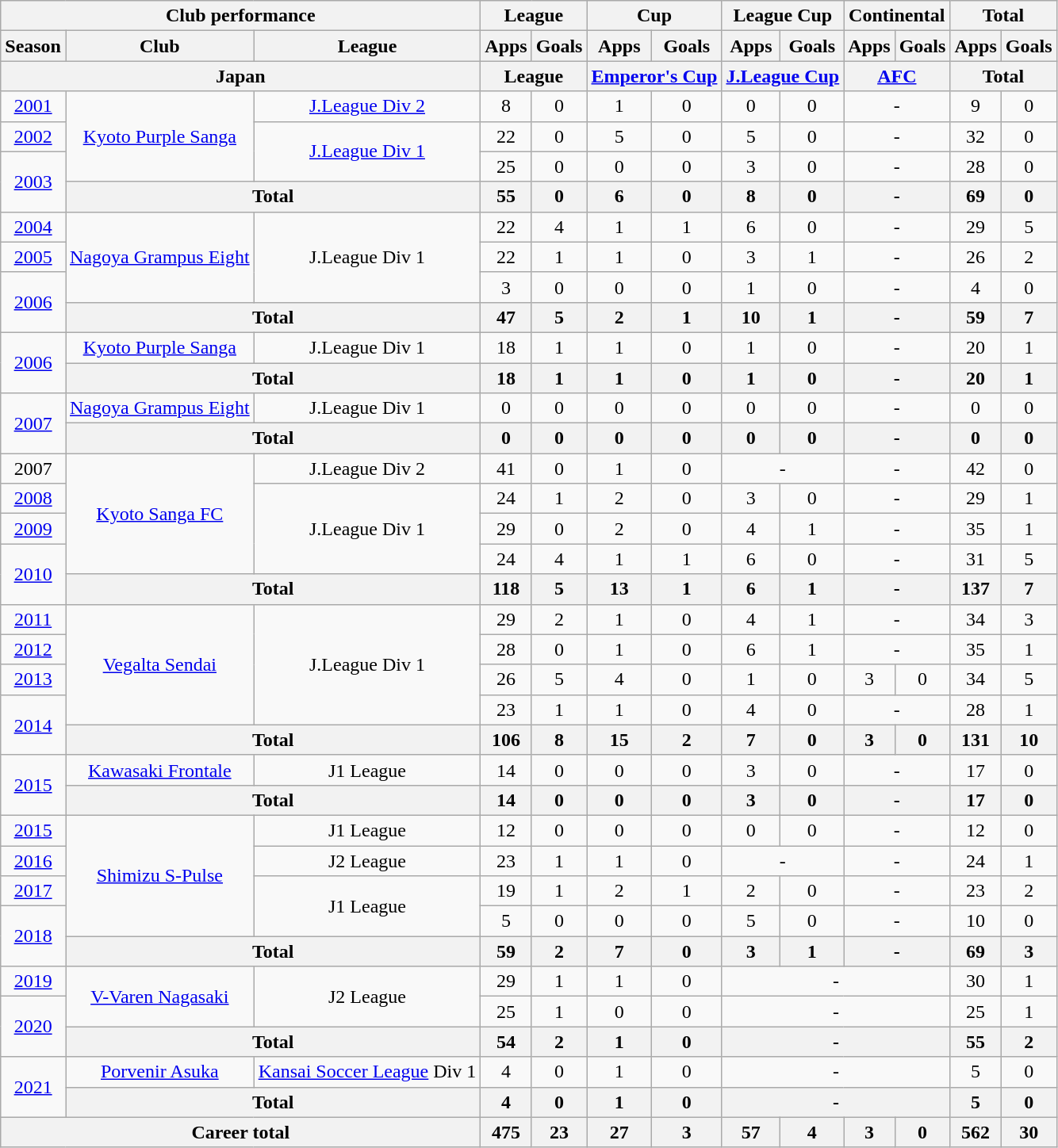<table class="wikitable" style="text-align:center;">
<tr>
<th colspan=3>Club performance</th>
<th colspan=2>League</th>
<th colspan=2>Cup</th>
<th colspan=2>League Cup</th>
<th colspan=2>Continental</th>
<th colspan=2>Total</th>
</tr>
<tr>
<th>Season</th>
<th>Club</th>
<th>League</th>
<th>Apps</th>
<th>Goals</th>
<th>Apps</th>
<th>Goals</th>
<th>Apps</th>
<th>Goals</th>
<th>Apps</th>
<th>Goals</th>
<th>Apps</th>
<th>Goals</th>
</tr>
<tr>
<th colspan=3>Japan</th>
<th colspan=2>League</th>
<th colspan=2><a href='#'>Emperor's Cup</a></th>
<th colspan=2><a href='#'>J.League Cup</a></th>
<th colspan=2><a href='#'>AFC</a></th>
<th colspan=2>Total</th>
</tr>
<tr>
<td><a href='#'>2001</a></td>
<td rowspan="3"><a href='#'>Kyoto Purple Sanga</a></td>
<td><a href='#'>J.League Div 2</a></td>
<td>8</td>
<td>0</td>
<td>1</td>
<td>0</td>
<td>0</td>
<td>0</td>
<td colspan="2">-</td>
<td>9</td>
<td>0</td>
</tr>
<tr>
<td><a href='#'>2002</a></td>
<td rowspan="2"><a href='#'>J.League Div 1</a></td>
<td>22</td>
<td>0</td>
<td>5</td>
<td>0</td>
<td>5</td>
<td>0</td>
<td colspan="2">-</td>
<td>32</td>
<td>0</td>
</tr>
<tr>
<td rowspan="2"><a href='#'>2003</a></td>
<td>25</td>
<td>0</td>
<td>0</td>
<td>0</td>
<td>3</td>
<td>0</td>
<td colspan="2">-</td>
<td>28</td>
<td>0</td>
</tr>
<tr>
<th colspan="2">Total</th>
<th>55</th>
<th>0</th>
<th>6</th>
<th>0</th>
<th>8</th>
<th>0</th>
<th colspan="2">-</th>
<th>69</th>
<th>0</th>
</tr>
<tr>
<td><a href='#'>2004</a></td>
<td rowspan="3"><a href='#'>Nagoya Grampus Eight</a></td>
<td rowspan="3">J.League Div 1</td>
<td>22</td>
<td>4</td>
<td>1</td>
<td>1</td>
<td>6</td>
<td>0</td>
<td colspan="2">-</td>
<td>29</td>
<td>5</td>
</tr>
<tr>
<td><a href='#'>2005</a></td>
<td>22</td>
<td>1</td>
<td>1</td>
<td>0</td>
<td>3</td>
<td>1</td>
<td colspan="2">-</td>
<td>26</td>
<td>2</td>
</tr>
<tr>
<td rowspan="2"><a href='#'>2006</a></td>
<td>3</td>
<td>0</td>
<td>0</td>
<td>0</td>
<td>1</td>
<td>0</td>
<td colspan="2">-</td>
<td>4</td>
<td>0</td>
</tr>
<tr>
<th colspan="2">Total</th>
<th>47</th>
<th>5</th>
<th>2</th>
<th>1</th>
<th>10</th>
<th>1</th>
<th colspan="2">-</th>
<th>59</th>
<th>7</th>
</tr>
<tr>
<td rowspan="2"><a href='#'>2006</a></td>
<td><a href='#'>Kyoto Purple Sanga</a></td>
<td>J.League Div 1</td>
<td>18</td>
<td>1</td>
<td>1</td>
<td>0</td>
<td>1</td>
<td>0</td>
<td colspan="2">-</td>
<td>20</td>
<td>1</td>
</tr>
<tr>
<th colspan="2">Total</th>
<th>18</th>
<th>1</th>
<th>1</th>
<th>0</th>
<th>1</th>
<th>0</th>
<th colspan="2">-</th>
<th>20</th>
<th>1</th>
</tr>
<tr>
<td rowspan="2"><a href='#'>2007</a></td>
<td><a href='#'>Nagoya Grampus Eight</a></td>
<td>J.League Div 1</td>
<td>0</td>
<td>0</td>
<td>0</td>
<td>0</td>
<td>0</td>
<td>0</td>
<td colspan="2">-</td>
<td>0</td>
<td>0</td>
</tr>
<tr>
<th colspan="2">Total</th>
<th>0</th>
<th>0</th>
<th>0</th>
<th>0</th>
<th>0</th>
<th>0</th>
<th colspan="2">-</th>
<th>0</th>
<th>0</th>
</tr>
<tr>
<td>2007</td>
<td rowspan="4"><a href='#'>Kyoto Sanga FC</a></td>
<td>J.League Div 2</td>
<td>41</td>
<td>0</td>
<td>1</td>
<td>0</td>
<td colspan="2">-</td>
<td colspan="2">-</td>
<td>42</td>
<td>0</td>
</tr>
<tr>
<td><a href='#'>2008</a></td>
<td rowspan="3">J.League Div 1</td>
<td>24</td>
<td>1</td>
<td>2</td>
<td>0</td>
<td>3</td>
<td>0</td>
<td colspan="2">-</td>
<td>29</td>
<td>1</td>
</tr>
<tr>
<td><a href='#'>2009</a></td>
<td>29</td>
<td>0</td>
<td>2</td>
<td>0</td>
<td>4</td>
<td>1</td>
<td colspan="2">-</td>
<td>35</td>
<td>1</td>
</tr>
<tr>
<td rowspan="2"><a href='#'>2010</a></td>
<td>24</td>
<td>4</td>
<td>1</td>
<td>1</td>
<td>6</td>
<td>0</td>
<td colspan="2">-</td>
<td>31</td>
<td>5</td>
</tr>
<tr>
<th colspan="2">Total</th>
<th>118</th>
<th>5</th>
<th>13</th>
<th>1</th>
<th>6</th>
<th>1</th>
<th colspan="2">-</th>
<th>137</th>
<th>7</th>
</tr>
<tr>
<td><a href='#'>2011</a></td>
<td rowspan="4"><a href='#'>Vegalta Sendai</a></td>
<td rowspan="4">J.League Div 1</td>
<td>29</td>
<td>2</td>
<td>1</td>
<td>0</td>
<td>4</td>
<td>1</td>
<td colspan="2">-</td>
<td>34</td>
<td>3</td>
</tr>
<tr>
<td><a href='#'>2012</a></td>
<td>28</td>
<td>0</td>
<td>1</td>
<td>0</td>
<td>6</td>
<td>1</td>
<td colspan="2">-</td>
<td>35</td>
<td>1</td>
</tr>
<tr>
<td><a href='#'>2013</a></td>
<td>26</td>
<td>5</td>
<td>4</td>
<td>0</td>
<td>1</td>
<td>0</td>
<td>3</td>
<td>0</td>
<td>34</td>
<td>5</td>
</tr>
<tr>
<td rowspan="2"><a href='#'>2014</a></td>
<td>23</td>
<td>1</td>
<td>1</td>
<td>0</td>
<td>4</td>
<td>0</td>
<td colspan="2">-</td>
<td>28</td>
<td>1</td>
</tr>
<tr>
<th colspan="2">Total</th>
<th>106</th>
<th>8</th>
<th>15</th>
<th>2</th>
<th>7</th>
<th>0</th>
<th>3</th>
<th>0</th>
<th>131</th>
<th>10</th>
</tr>
<tr>
<td rowspan="2"><a href='#'>2015</a></td>
<td><a href='#'>Kawasaki Frontale</a></td>
<td>J1 League</td>
<td>14</td>
<td>0</td>
<td>0</td>
<td>0</td>
<td>3</td>
<td>0</td>
<td colspan="2">-</td>
<td>17</td>
<td>0</td>
</tr>
<tr>
<th colspan="2">Total</th>
<th>14</th>
<th>0</th>
<th>0</th>
<th>0</th>
<th>3</th>
<th>0</th>
<th colspan="2">-</th>
<th>17</th>
<th>0</th>
</tr>
<tr>
<td><a href='#'>2015</a></td>
<td rowspan="4"><a href='#'>Shimizu S-Pulse</a></td>
<td>J1 League</td>
<td>12</td>
<td>0</td>
<td>0</td>
<td>0</td>
<td>0</td>
<td>0</td>
<td colspan="2">-</td>
<td>12</td>
<td>0</td>
</tr>
<tr>
<td><a href='#'>2016</a></td>
<td>J2 League</td>
<td>23</td>
<td>1</td>
<td>1</td>
<td>0</td>
<td colspan="2">-</td>
<td colspan="2">-</td>
<td>24</td>
<td>1</td>
</tr>
<tr>
<td><a href='#'>2017</a></td>
<td rowspan="2">J1 League</td>
<td>19</td>
<td>1</td>
<td>2</td>
<td>1</td>
<td>2</td>
<td>0</td>
<td colspan="2">-</td>
<td>23</td>
<td>2</td>
</tr>
<tr>
<td rowspan="2"><a href='#'>2018</a></td>
<td>5</td>
<td>0</td>
<td>0</td>
<td>0</td>
<td>5</td>
<td>0</td>
<td colspan="2">-</td>
<td>10</td>
<td>0</td>
</tr>
<tr>
<th colspan="2">Total</th>
<th>59</th>
<th>2</th>
<th>7</th>
<th>0</th>
<th>3</th>
<th>1</th>
<th colspan="2">-</th>
<th>69</th>
<th>3</th>
</tr>
<tr>
<td><a href='#'>2019</a></td>
<td rowspan="2"><a href='#'>V-Varen Nagasaki</a></td>
<td rowspan="2">J2 League</td>
<td>29</td>
<td>1</td>
<td>1</td>
<td>0</td>
<td colspan="4">-</td>
<td>30</td>
<td>1</td>
</tr>
<tr>
<td rowspan="2"><a href='#'>2020</a></td>
<td>25</td>
<td>1</td>
<td>0</td>
<td>0</td>
<td colspan="4">-</td>
<td>25</td>
<td>1</td>
</tr>
<tr>
<th colspan="2">Total</th>
<th>54</th>
<th>2</th>
<th>1</th>
<th>0</th>
<th colspan="4">-</th>
<th>55</th>
<th>2</th>
</tr>
<tr>
<td rowspan="2"><a href='#'>2021</a></td>
<td><a href='#'>Porvenir Asuka</a></td>
<td><a href='#'>Kansai Soccer League</a> Div 1</td>
<td>4</td>
<td>0</td>
<td>1</td>
<td>0</td>
<td colspan="4">-</td>
<td>5</td>
<td>0</td>
</tr>
<tr>
<th colspan="2">Total</th>
<th>4</th>
<th>0</th>
<th>1</th>
<th>0</th>
<th colspan="4">-</th>
<th>5</th>
<th>0</th>
</tr>
<tr>
<th colspan=3>Career total</th>
<th>475</th>
<th>23</th>
<th>27</th>
<th>3</th>
<th>57</th>
<th>4</th>
<th>3</th>
<th>0</th>
<th>562</th>
<th>30</th>
</tr>
</table>
